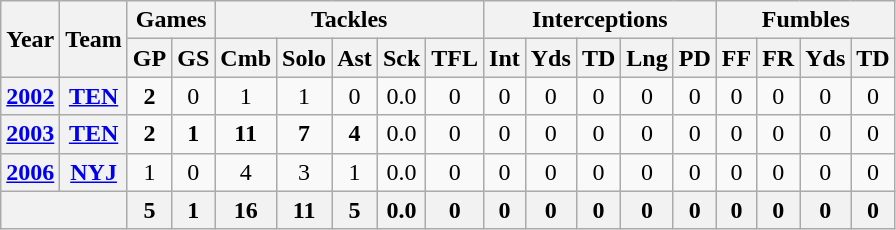<table class="wikitable" style="text-align:center">
<tr>
<th rowspan="2">Year</th>
<th rowspan="2">Team</th>
<th colspan="2">Games</th>
<th colspan="5">Tackles</th>
<th colspan="5">Interceptions</th>
<th colspan="4">Fumbles</th>
</tr>
<tr>
<th>GP</th>
<th>GS</th>
<th>Cmb</th>
<th>Solo</th>
<th>Ast</th>
<th>Sck</th>
<th>TFL</th>
<th>Int</th>
<th>Yds</th>
<th>TD</th>
<th>Lng</th>
<th>PD</th>
<th>FF</th>
<th>FR</th>
<th>Yds</th>
<th>TD</th>
</tr>
<tr>
<th><a href='#'>2002</a></th>
<th><a href='#'>TEN</a></th>
<td><strong>2</strong></td>
<td>0</td>
<td>1</td>
<td>1</td>
<td>0</td>
<td>0.0</td>
<td>0</td>
<td>0</td>
<td>0</td>
<td>0</td>
<td>0</td>
<td>0</td>
<td>0</td>
<td>0</td>
<td>0</td>
<td>0</td>
</tr>
<tr>
<th><a href='#'>2003</a></th>
<th><a href='#'>TEN</a></th>
<td><strong>2</strong></td>
<td><strong>1</strong></td>
<td><strong>11</strong></td>
<td><strong>7</strong></td>
<td><strong>4</strong></td>
<td>0.0</td>
<td>0</td>
<td>0</td>
<td>0</td>
<td>0</td>
<td>0</td>
<td>0</td>
<td>0</td>
<td>0</td>
<td>0</td>
<td>0</td>
</tr>
<tr>
<th><a href='#'>2006</a></th>
<th><a href='#'>NYJ</a></th>
<td>1</td>
<td>0</td>
<td>4</td>
<td>3</td>
<td>1</td>
<td>0.0</td>
<td>0</td>
<td>0</td>
<td>0</td>
<td>0</td>
<td>0</td>
<td>0</td>
<td>0</td>
<td>0</td>
<td>0</td>
<td>0</td>
</tr>
<tr>
<th colspan="2"></th>
<th>5</th>
<th>1</th>
<th>16</th>
<th>11</th>
<th>5</th>
<th>0.0</th>
<th>0</th>
<th>0</th>
<th>0</th>
<th>0</th>
<th>0</th>
<th>0</th>
<th>0</th>
<th>0</th>
<th>0</th>
<th>0</th>
</tr>
</table>
